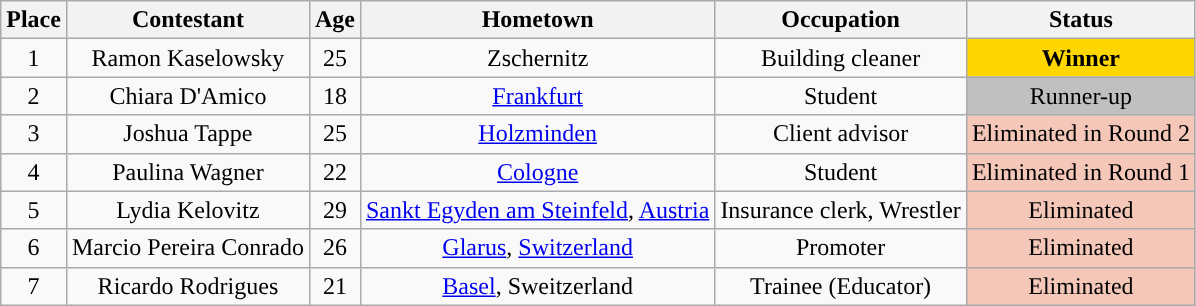<table class="wikitable center" style="text-align:center;">
<tr>
<th>Place</th>
<th>Contestant</th>
<th>Age</th>
<th>Hometown</th>
<th>Occupation</th>
<th>Status</th>
</tr>
<tr>
<td>1</td>
<td>Ramon Kaselowsky</td>
<td>25</td>
<td>Zschernitz</td>
<td>Building cleaner</td>
<td style="background:gold;"><strong>Winner</strong></td>
</tr>
<tr>
<td>2</td>
<td>Chiara D'Amico</td>
<td>18</td>
<td><a href='#'>Frankfurt</a></td>
<td>Student</td>
<td style="background:silver;">Runner-up</td>
</tr>
<tr>
<td>3</td>
<td>Joshua Tappe</td>
<td>25</td>
<td><a href='#'>Holzminden</a></td>
<td>Client advisor</td>
<td bgcolor="#F4C7B8">Eliminated in Round 2<br></td>
</tr>
<tr>
<td>4</td>
<td>Paulina Wagner</td>
<td>22</td>
<td><a href='#'>Cologne</a></td>
<td>Student</td>
<td bgcolor="#F4C7B8">Eliminated in Round 1<br></td>
</tr>
<tr>
<td>5</td>
<td>Lydia Kelovitz</td>
<td>29</td>
<td><a href='#'>Sankt Egyden am Steinfeld</a>, <a href='#'>Austria</a></td>
<td>Insurance clerk, Wrestler</td>
<td bgcolor="#F4C7B8">Eliminated<br></td>
</tr>
<tr>
<td>6</td>
<td>Marcio Pereira Conrado</td>
<td>26</td>
<td><a href='#'>Glarus</a>, <a href='#'>Switzerland</a></td>
<td>Promoter</td>
<td bgcolor="#F4C7B8">Eliminated<br></td>
</tr>
<tr>
<td>7</td>
<td>Ricardo Rodrigues</td>
<td>21</td>
<td><a href='#'>Basel</a>, Sweitzerland</td>
<td>Trainee (Educator)</td>
<td bgcolor="#F4C7B8">Eliminated<br></td>
</tr>
</table>
